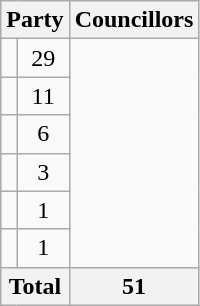<table class="wikitable">
<tr>
<th colspan="2">Party</th>
<th>Councillors</th>
</tr>
<tr>
<td></td>
<td align=center>29</td>
</tr>
<tr>
<td></td>
<td align=center>11</td>
</tr>
<tr>
<td></td>
<td align=center>6</td>
</tr>
<tr>
<td></td>
<td align=center>3</td>
</tr>
<tr>
<td></td>
<td align=center>1</td>
</tr>
<tr>
<td></td>
<td align=center>1</td>
</tr>
<tr>
<th colspan=2>Total</th>
<th align=center>51</th>
</tr>
</table>
